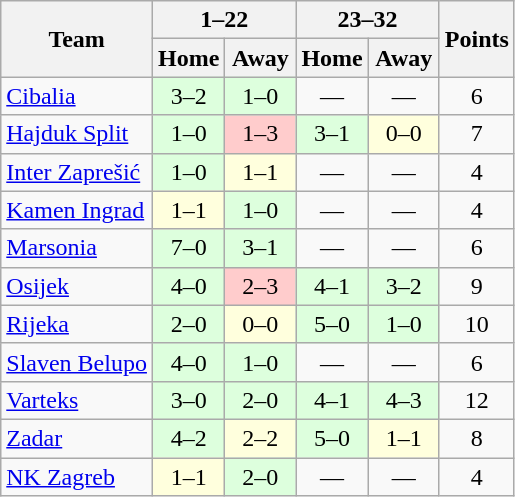<table class="wikitable" style="text-align:center">
<tr>
<th rowspan=2>Team</th>
<th colspan=2>1–22</th>
<th colspan=2>23–32</th>
<th rowspan=2>Points</th>
</tr>
<tr>
<th width=40>Home</th>
<th width=40>Away</th>
<th width=40>Home</th>
<th width=40>Away</th>
</tr>
<tr>
<td align=left><a href='#'>Cibalia</a></td>
<td bgcolor="#ddffdd">3–2</td>
<td bgcolor="#ddffdd">1–0</td>
<td>—</td>
<td>—</td>
<td>6</td>
</tr>
<tr>
<td align=left><a href='#'>Hajduk Split</a></td>
<td bgcolor="#ddffdd">1–0</td>
<td bgcolor=#FFCCCC>1–3</td>
<td bgcolor="#ddffdd">3–1</td>
<td bgcolor="#ffffdd">0–0</td>
<td>7</td>
</tr>
<tr>
<td align=left><a href='#'>Inter Zaprešić</a></td>
<td bgcolor="#ddffdd">1–0</td>
<td bgcolor="#ffffdd">1–1</td>
<td>—</td>
<td>—</td>
<td>4</td>
</tr>
<tr>
<td align=left><a href='#'>Kamen Ingrad</a></td>
<td bgcolor="#ffffdd">1–1</td>
<td bgcolor="#ddffdd">1–0</td>
<td>—</td>
<td>—</td>
<td>4</td>
</tr>
<tr>
<td align=left><a href='#'>Marsonia</a></td>
<td bgcolor="#ddffdd">7–0</td>
<td bgcolor="#ddffdd">3–1</td>
<td>—</td>
<td>—</td>
<td>6</td>
</tr>
<tr>
<td align=left><a href='#'>Osijek</a></td>
<td bgcolor="#ddffdd">4–0</td>
<td bgcolor=#FFCCCC>2–3</td>
<td bgcolor="#ddffdd">4–1</td>
<td bgcolor="#ddffdd">3–2</td>
<td>9</td>
</tr>
<tr>
<td align=left><a href='#'>Rijeka</a></td>
<td bgcolor="#ddffdd">2–0</td>
<td bgcolor="#ffffdd">0–0</td>
<td bgcolor="#ddffdd">5–0</td>
<td bgcolor="#ddffdd">1–0</td>
<td>10</td>
</tr>
<tr>
<td align=left><a href='#'>Slaven Belupo</a></td>
<td bgcolor="#ddffdd">4–0</td>
<td bgcolor="#ddffdd">1–0</td>
<td>—</td>
<td>—</td>
<td>6</td>
</tr>
<tr>
<td align=left><a href='#'>Varteks</a></td>
<td bgcolor="#ddffdd">3–0</td>
<td bgcolor="#ddffdd">2–0</td>
<td bgcolor="#ddffdd">4–1</td>
<td bgcolor="#ddffdd">4–3</td>
<td>12</td>
</tr>
<tr>
<td align=left><a href='#'>Zadar</a></td>
<td bgcolor="#ddffdd">4–2</td>
<td bgcolor="#ffffdd">2–2</td>
<td bgcolor="#ddffdd">5–0</td>
<td bgcolor="#ffffdd">1–1</td>
<td>8</td>
</tr>
<tr>
<td align=left><a href='#'>NK Zagreb</a></td>
<td bgcolor="#ffffdd">1–1</td>
<td bgcolor="#ddffdd">2–0</td>
<td>—</td>
<td>—</td>
<td>4</td>
</tr>
</table>
